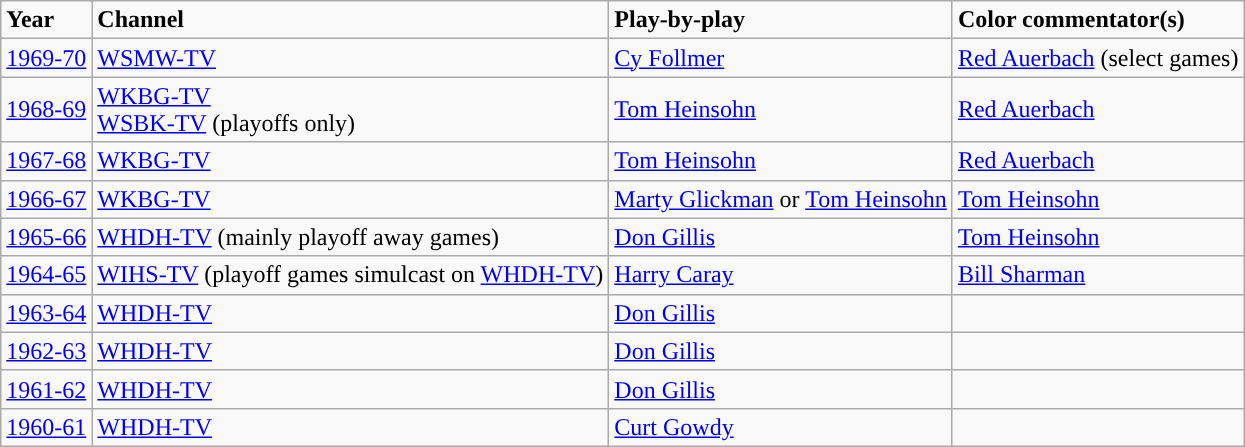<table class="wikitable">
<tr>
<td><strong>Year</strong></td>
<td><strong>Channel</strong></td>
<td><strong>Play-by-play</strong></td>
<td><strong>Color commentator(s)</strong></td>
</tr>
<tr>
<td><a href='#'>1969-70</a></td>
<td><a href='#'>WSMW-TV</a></td>
<td><a href='#'>Cy Follmer</a></td>
<td><a href='#'>Red Auerbach</a> (select games)</td>
</tr>
<tr>
<td><a href='#'>1968-69</a></td>
<td><a href='#'>WKBG-TV</a><br><a href='#'>WSBK-TV</a> (playoffs only)</td>
<td><a href='#'>Tom Heinsohn</a></td>
<td><a href='#'>Red Auerbach</a></td>
</tr>
<tr>
<td><a href='#'>1967-68</a></td>
<td><a href='#'>WKBG-TV</a></td>
<td><a href='#'>Tom Heinsohn</a></td>
<td><a href='#'>Red Auerbach</a></td>
</tr>
<tr>
<td><a href='#'>1966-67</a></td>
<td><a href='#'>WKBG-TV</a></td>
<td><a href='#'>Marty Glickman</a> or <a href='#'>Tom Heinsohn</a></td>
<td><a href='#'>Tom Heinsohn</a></td>
</tr>
<tr>
<td><a href='#'>1965-66</a></td>
<td><a href='#'>WHDH-TV</a> (mainly playoff away games)</td>
<td><a href='#'>Don Gillis</a></td>
<td><a href='#'>Tom Heinsohn</a></td>
</tr>
<tr>
<td><a href='#'>1964-65</a></td>
<td><a href='#'>WIHS-TV</a> (playoff games simulcast on <a href='#'>WHDH-TV</a>)</td>
<td><a href='#'>Harry Caray</a></td>
<td><a href='#'>Bill Sharman</a></td>
</tr>
<tr>
<td><a href='#'>1963-64</a></td>
<td><a href='#'>WHDH-TV</a></td>
<td><a href='#'>Don Gillis</a></td>
<td></td>
</tr>
<tr>
<td><a href='#'>1962-63</a></td>
<td><a href='#'>WHDH-TV</a></td>
<td><a href='#'>Don Gillis</a></td>
<td></td>
</tr>
<tr>
<td><a href='#'>1961-62</a></td>
<td><a href='#'>WHDH-TV</a></td>
<td><a href='#'>Don Gillis</a></td>
<td></td>
</tr>
<tr>
<td><a href='#'>1960-61</a></td>
<td><a href='#'>WHDH-TV</a></td>
<td><a href='#'>Curt Gowdy</a></td>
<td></td>
</tr>
</table>
